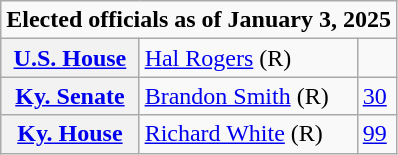<table class=wikitable>
<tr>
<td colspan="3"><strong>Elected officials as of January 3, 2025</strong></td>
</tr>
<tr>
<th scope=row><a href='#'>U.S. House</a></th>
<td><a href='#'>Hal Rogers</a> (R)</td>
<td></td>
</tr>
<tr>
<th scope=row><a href='#'>Ky. Senate</a></th>
<td><a href='#'>Brandon Smith</a> (R)</td>
<td><a href='#'>30</a></td>
</tr>
<tr>
<th scope=row><a href='#'>Ky. House</a></th>
<td><a href='#'>Richard White</a> (R)</td>
<td><a href='#'>99</a></td>
</tr>
</table>
